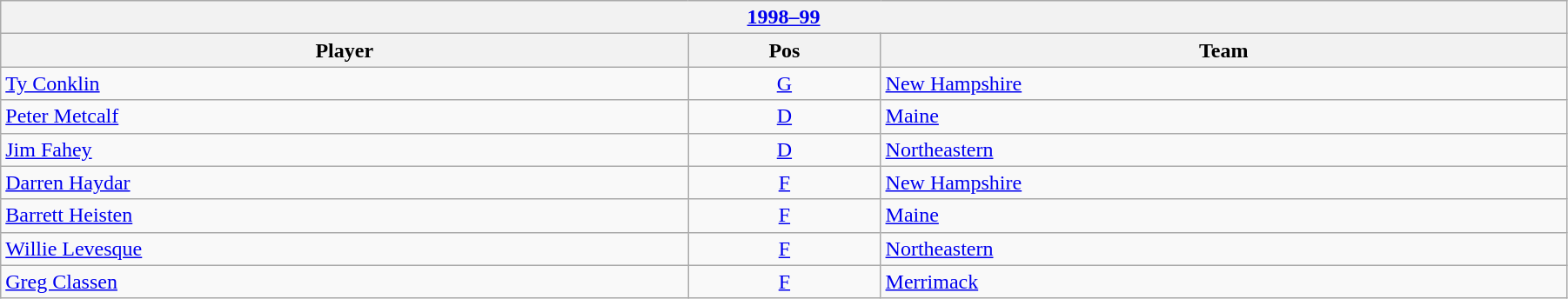<table class="wikitable" width=95%>
<tr>
<th colspan=3><a href='#'>1998–99</a></th>
</tr>
<tr>
<th>Player</th>
<th>Pos</th>
<th>Team</th>
</tr>
<tr>
<td><a href='#'>Ty Conklin</a></td>
<td align=center><a href='#'>G</a></td>
<td><a href='#'>New Hampshire</a></td>
</tr>
<tr>
<td><a href='#'>Peter Metcalf</a></td>
<td align=center><a href='#'>D</a></td>
<td><a href='#'>Maine</a></td>
</tr>
<tr>
<td><a href='#'>Jim Fahey</a></td>
<td align=center><a href='#'>D</a></td>
<td><a href='#'>Northeastern</a></td>
</tr>
<tr>
<td><a href='#'>Darren Haydar</a></td>
<td align=center><a href='#'>F</a></td>
<td><a href='#'>New Hampshire</a></td>
</tr>
<tr>
<td><a href='#'>Barrett Heisten</a></td>
<td align=center><a href='#'>F</a></td>
<td><a href='#'>Maine</a></td>
</tr>
<tr>
<td><a href='#'>Willie Levesque</a></td>
<td align=center><a href='#'>F</a></td>
<td><a href='#'>Northeastern</a></td>
</tr>
<tr>
<td><a href='#'>Greg Classen</a></td>
<td align=center><a href='#'>F</a></td>
<td><a href='#'>Merrimack</a></td>
</tr>
</table>
